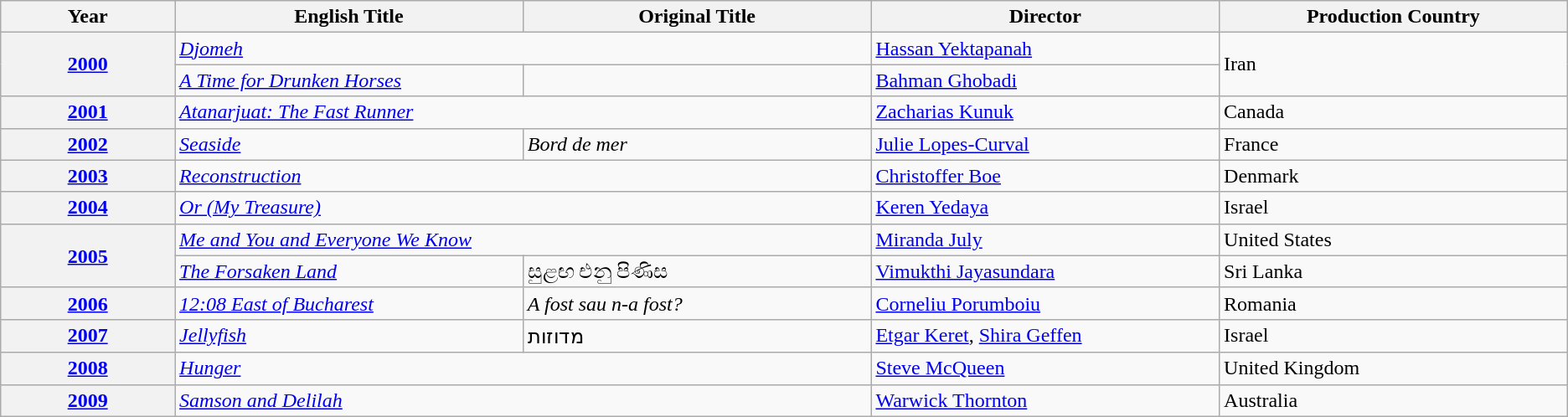<table class="wikitable unsortable">
<tr>
<th scope="col" style="width:5%;">Year</th>
<th scope="col" style="width:10%;">English Title</th>
<th scope="col" style="width:10%;">Original Title</th>
<th scope="col" style="width:10%;">Director</th>
<th scope="col" style="width:10%;"class="unsortable">Production Country</th>
</tr>
<tr>
<th rowspan="2"><a href='#'>2000</a></th>
<td colspan="2"><em><a href='#'>Djomeh</a></em></td>
<td data-sort-value="Yektapanah"><a href='#'>Hassan Yektapanah</a></td>
<td rowspan="2">Iran</td>
</tr>
<tr>
<td data-sort-value="Time for"><em><a href='#'>A Time for Drunken Horses</a></em></td>
<td data-sort-value="Zamani"></td>
<td data-sort-value="Ghobadi"><a href='#'>Bahman Ghobadi</a></td>
</tr>
<tr>
<th><a href='#'>2001</a></th>
<td colspan="2"><em><a href='#'>Atanarjuat: The Fast Runner</a></em></td>
<td data-sort-value="Kunuk"><a href='#'>Zacharias Kunuk</a></td>
<td>Canada</td>
</tr>
<tr>
<th><a href='#'>2002</a></th>
<td><em><a href='#'>Seaside</a></em></td>
<td><em>Bord de mer</em></td>
<td data-sort-value="Lopes-Curval"><a href='#'>Julie Lopes-Curval</a></td>
<td>France</td>
</tr>
<tr>
<th><a href='#'>2003</a></th>
<td colspan="2"><em><a href='#'>Reconstruction</a></em></td>
<td data-sort-value="Boe"><a href='#'>Christoffer Boe</a></td>
<td>Denmark</td>
</tr>
<tr>
<th><a href='#'>2004</a></th>
<td colspan="2"><em><a href='#'>Or (My Treasure)</a></em></td>
<td data-sort-value="Yedaya"><a href='#'>Keren Yedaya</a></td>
<td>Israel</td>
</tr>
<tr>
<th rowspan="2"><a href='#'>2005</a></th>
<td colspan="2"><em><a href='#'>Me and You and Everyone We Know</a></em></td>
<td data-sort-value="July"><a href='#'>Miranda July</a></td>
<td>United States</td>
</tr>
<tr>
<td data-sort-value="Forsaken Land"><em><a href='#'>The Forsaken Land</a></em></td>
<td data-sort-value="Sulanga">සුළඟ එනු පිණිස</td>
<td data-sort-value="Jayasundara"><a href='#'>Vimukthi Jayasundara</a></td>
<td>Sri Lanka</td>
</tr>
<tr>
<th><a href='#'>2006</a></th>
<td><em><a href='#'>12:08 East of Bucharest</a></em></td>
<td><em>A fost sau n-a fost?</em></td>
<td data-sort-value="Porumboiu"><a href='#'>Corneliu Porumboiu</a></td>
<td>Romania</td>
</tr>
<tr>
<th><a href='#'>2007</a></th>
<td><em><a href='#'>Jellyfish</a></em></td>
<td data-sort-value="Meduzot">מדוזות</td>
<td data-sort-value="Keret"><a href='#'>Etgar Keret</a>, <a href='#'>Shira Geffen</a></td>
<td>Israel</td>
</tr>
<tr>
<th><a href='#'>2008</a></th>
<td colspan="2"><em><a href='#'>Hunger</a></em></td>
<td data-sort-value="McQueen"><a href='#'>Steve McQueen</a></td>
<td>United Kingdom</td>
</tr>
<tr>
<th><a href='#'>2009</a></th>
<td colspan="2"><em><a href='#'>Samson and Delilah</a></em></td>
<td data-sort-value="Thornton"><a href='#'>Warwick Thornton</a></td>
<td>Australia</td>
</tr>
</table>
